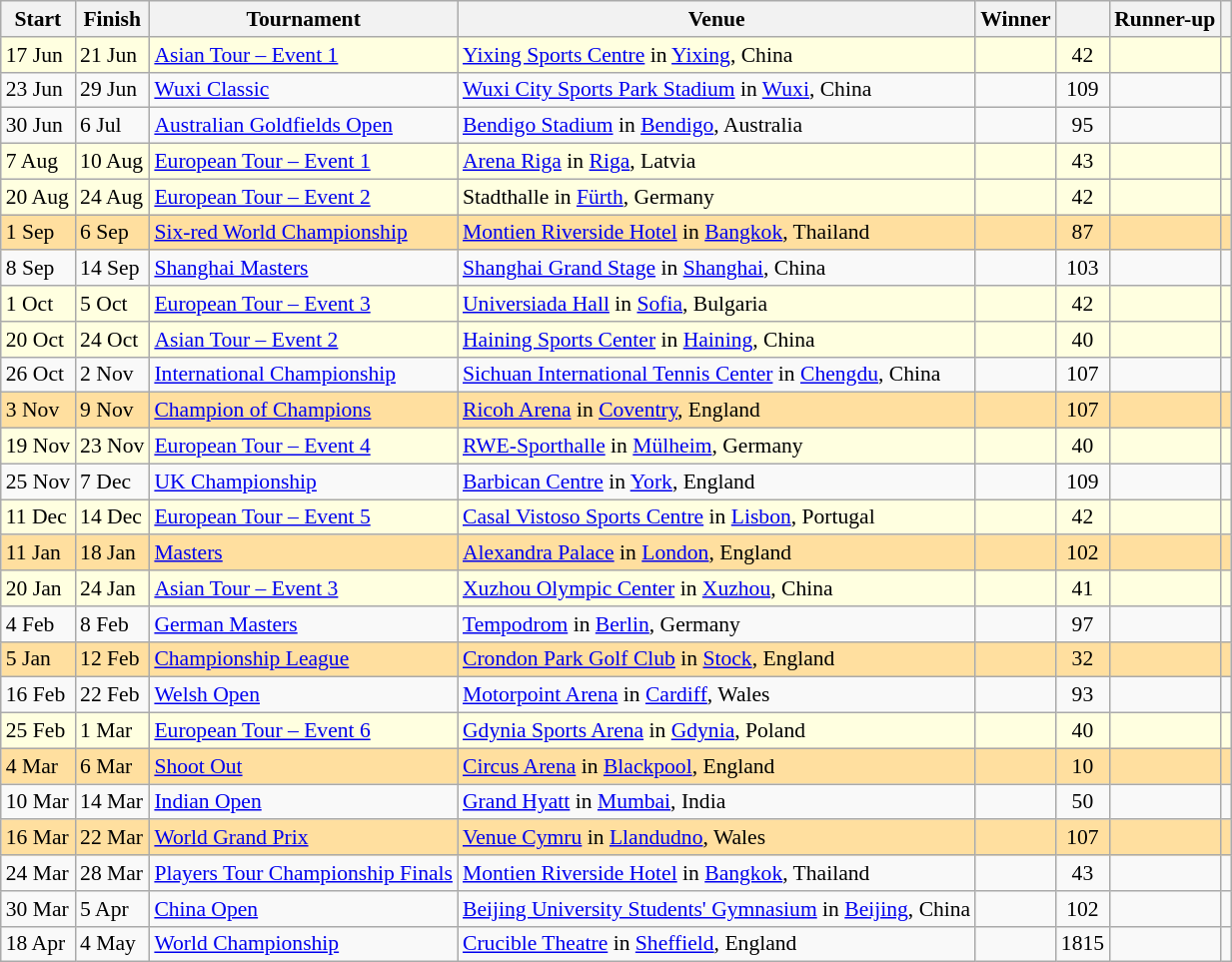<table class="wikitable" style="font-size: 90%">
<tr>
<th>Start</th>
<th>Finish</th>
<th>Tournament</th>
<th>Venue</th>
<th>Winner</th>
<th></th>
<th>Runner-up</th>
<th></th>
</tr>
<tr style="background:lightyellow;">
<td>17 Jun</td>
<td>21 Jun</td>
<td><a href='#'>Asian Tour – Event 1</a></td>
<td><a href='#'>Yixing Sports Centre</a> in <a href='#'>Yixing</a>, China</td>
<td></td>
<td style="text-align:center;">42</td>
<td></td>
<td style="text-align:center;"></td>
</tr>
<tr>
<td>23 Jun</td>
<td>29 Jun</td>
<td><a href='#'>Wuxi Classic</a></td>
<td><a href='#'>Wuxi City Sports Park Stadium</a> in <a href='#'>Wuxi</a>, China</td>
<td></td>
<td style="text-align:center;">109</td>
<td></td>
<td style="text-align:center;"></td>
</tr>
<tr>
<td>30 Jun</td>
<td>6 Jul</td>
<td><a href='#'>Australian Goldfields Open</a></td>
<td><a href='#'>Bendigo Stadium</a> in <a href='#'>Bendigo</a>, Australia</td>
<td></td>
<td style="text-align:center;">95</td>
<td></td>
<td style="text-align:center;"></td>
</tr>
<tr style="background:lightyellow;">
<td>7 Aug</td>
<td>10 Aug</td>
<td><a href='#'>European Tour – Event 1</a></td>
<td><a href='#'>Arena Riga</a> in <a href='#'>Riga</a>, Latvia</td>
<td></td>
<td style="text-align:center;">43</td>
<td></td>
<td style="text-align:center;"></td>
</tr>
<tr style="background:lightyellow;">
<td>20 Aug</td>
<td>24 Aug</td>
<td><a href='#'>European Tour – Event 2</a></td>
<td>Stadthalle in <a href='#'>Fürth</a>, Germany</td>
<td></td>
<td style="text-align:center;">42</td>
<td></td>
<td style="text-align:center;"></td>
</tr>
<tr style="background:#ffdf9f;">
<td>1 Sep</td>
<td>6 Sep</td>
<td><a href='#'>Six-red World Championship</a></td>
<td><a href='#'>Montien Riverside Hotel</a> in <a href='#'>Bangkok</a>, Thailand</td>
<td></td>
<td style="text-align:center;">87</td>
<td></td>
<td style="text-align:center;"></td>
</tr>
<tr>
<td>8 Sep</td>
<td>14 Sep</td>
<td><a href='#'>Shanghai Masters</a></td>
<td><a href='#'>Shanghai Grand Stage</a> in <a href='#'>Shanghai</a>, China</td>
<td></td>
<td style="text-align:center;">103</td>
<td></td>
<td style="text-align:center;"></td>
</tr>
<tr style="background:lightyellow;">
<td>1 Oct</td>
<td>5 Oct</td>
<td><a href='#'>European Tour – Event 3</a></td>
<td><a href='#'>Universiada Hall</a> in <a href='#'>Sofia</a>, Bulgaria</td>
<td></td>
<td style="text-align:center;">42</td>
<td></td>
<td style="text-align:center;"></td>
</tr>
<tr style="background:lightyellow;">
<td>20 Oct</td>
<td>24 Oct</td>
<td><a href='#'>Asian Tour – Event 2</a></td>
<td><a href='#'>Haining Sports Center</a> in <a href='#'>Haining</a>, China</td>
<td></td>
<td style="text-align:center;">40</td>
<td></td>
<td style="text-align:center;"></td>
</tr>
<tr>
<td>26 Oct</td>
<td>2 Nov</td>
<td><a href='#'>International Championship</a></td>
<td><a href='#'>Sichuan International Tennis Center</a> in <a href='#'>Chengdu</a>, China</td>
<td></td>
<td style="text-align:center;">107</td>
<td></td>
<td style="text-align:center;"></td>
</tr>
<tr style="background:#ffdf9f;">
<td>3 Nov</td>
<td>9 Nov</td>
<td><a href='#'>Champion of Champions</a></td>
<td><a href='#'>Ricoh Arena</a> in <a href='#'>Coventry</a>, England</td>
<td></td>
<td style="text-align:center;">107</td>
<td></td>
<td style="text-align:center;"></td>
</tr>
<tr style="background:lightyellow;">
<td>19 Nov</td>
<td>23 Nov</td>
<td><a href='#'>European Tour – Event 4</a></td>
<td><a href='#'>RWE-Sporthalle</a> in <a href='#'>Mülheim</a>, Germany</td>
<td></td>
<td style="text-align:center;">40</td>
<td></td>
<td style="text-align:center;"></td>
</tr>
<tr>
<td>25 Nov</td>
<td>7 Dec</td>
<td><a href='#'>UK Championship</a></td>
<td><a href='#'>Barbican Centre</a> in <a href='#'>York</a>, England</td>
<td></td>
<td style="text-align:center;">109</td>
<td></td>
<td style="text-align:center;"></td>
</tr>
<tr style="background:lightyellow;">
<td>11 Dec</td>
<td>14 Dec</td>
<td><a href='#'>European Tour – Event 5</a></td>
<td><a href='#'>Casal Vistoso Sports Centre</a> in <a href='#'>Lisbon</a>, Portugal</td>
<td></td>
<td style="text-align:center;">42</td>
<td></td>
<td style="text-align:center;"></td>
</tr>
<tr style="background:#ffdf9f;">
<td>11 Jan</td>
<td>18 Jan</td>
<td><a href='#'>Masters</a></td>
<td><a href='#'>Alexandra Palace</a> in <a href='#'>London</a>, England</td>
<td></td>
<td style="text-align:center;">102</td>
<td></td>
<td style="text-align:center;"></td>
</tr>
<tr style="background:lightyellow;">
<td>20 Jan</td>
<td>24 Jan</td>
<td><a href='#'>Asian Tour – Event 3</a></td>
<td><a href='#'>Xuzhou Olympic Center</a> in <a href='#'>Xuzhou</a>, China</td>
<td></td>
<td style="text-align:center;">41</td>
<td></td>
<td style="text-align:center;"></td>
</tr>
<tr>
<td>4 Feb</td>
<td>8 Feb</td>
<td><a href='#'>German Masters</a></td>
<td><a href='#'>Tempodrom</a> in <a href='#'>Berlin</a>, Germany</td>
<td></td>
<td style="text-align:center;">97</td>
<td></td>
<td style="text-align:center;"></td>
</tr>
<tr style="background:#ffdf9f;">
<td>5 Jan</td>
<td>12 Feb</td>
<td><a href='#'>Championship League</a></td>
<td><a href='#'>Crondon Park Golf Club</a> in <a href='#'>Stock</a>, England</td>
<td></td>
<td style="text-align:center;">32</td>
<td></td>
<td style="text-align:center;"></td>
</tr>
<tr>
<td>16 Feb</td>
<td>22 Feb</td>
<td><a href='#'>Welsh Open</a></td>
<td><a href='#'>Motorpoint Arena</a> in <a href='#'>Cardiff</a>, Wales</td>
<td></td>
<td style="text-align:center;">93</td>
<td></td>
<td style="text-align:center;"></td>
</tr>
<tr style="background:lightyellow;">
<td>25 Feb</td>
<td>1 Mar</td>
<td><a href='#'>European Tour – Event 6</a></td>
<td><a href='#'>Gdynia Sports Arena</a> in <a href='#'>Gdynia</a>, Poland</td>
<td></td>
<td style="text-align:center;">40</td>
<td></td>
<td style="text-align:center;"></td>
</tr>
<tr style="background:#ffdf9f;">
<td>4 Mar</td>
<td>6 Mar</td>
<td><a href='#'>Shoot Out</a></td>
<td><a href='#'>Circus Arena</a> in <a href='#'>Blackpool</a>, England</td>
<td></td>
<td style="text-align:center;">10</td>
<td></td>
<td style="text-align:center;"></td>
</tr>
<tr>
<td>10 Mar</td>
<td>14 Mar</td>
<td><a href='#'>Indian Open</a></td>
<td><a href='#'>Grand Hyatt</a> in <a href='#'>Mumbai</a>, India</td>
<td></td>
<td style="text-align:center;">50</td>
<td></td>
<td style="text-align:center;"></td>
</tr>
<tr style="background:#ffdf9f;">
<td>16 Mar</td>
<td>22 Mar</td>
<td><a href='#'>World Grand Prix</a></td>
<td><a href='#'>Venue Cymru</a> in <a href='#'>Llandudno</a>, Wales</td>
<td></td>
<td style="text-align:center;">107</td>
<td></td>
<td style="text-align:center;"></td>
</tr>
<tr>
<td>24 Mar</td>
<td>28 Mar</td>
<td><a href='#'>Players Tour Championship Finals</a></td>
<td><a href='#'>Montien Riverside Hotel</a> in <a href='#'>Bangkok</a>, Thailand</td>
<td></td>
<td style="text-align:center;">43</td>
<td></td>
<td style="text-align:center;"></td>
</tr>
<tr>
<td>30 Mar</td>
<td>5 Apr</td>
<td><a href='#'>China Open</a></td>
<td><a href='#'>Beijing University Students' Gymnasium</a> in <a href='#'>Beijing</a>, China</td>
<td></td>
<td style="text-align:center;">102</td>
<td></td>
<td style="text-align:center;"></td>
</tr>
<tr>
<td>18 Apr</td>
<td>4 May</td>
<td><a href='#'>World Championship</a></td>
<td><a href='#'>Crucible Theatre</a> in <a href='#'>Sheffield</a>, England</td>
<td></td>
<td style="text-align:center;">1815</td>
<td></td>
<td style="text-align:center;"></td>
</tr>
</table>
